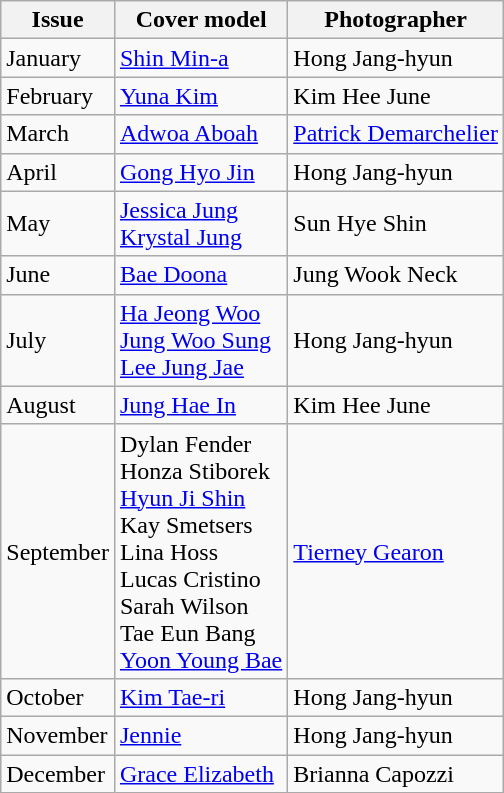<table class="sortable wikitable">
<tr>
<th>Issue</th>
<th>Cover model</th>
<th>Photographer</th>
</tr>
<tr>
<td>January</td>
<td><a href='#'>Shin Min-a</a></td>
<td>Hong Jang-hyun</td>
</tr>
<tr>
<td>February</td>
<td><a href='#'>Yuna Kim</a></td>
<td>Kim Hee June</td>
</tr>
<tr>
<td>March</td>
<td><a href='#'>Adwoa Aboah</a></td>
<td><a href='#'>Patrick Demarchelier</a></td>
</tr>
<tr>
<td>April</td>
<td><a href='#'>Gong Hyo Jin</a></td>
<td>Hong Jang-hyun</td>
</tr>
<tr>
<td>May</td>
<td><a href='#'>Jessica Jung</a><br><a href='#'>Krystal Jung</a></td>
<td>Sun Hye Shin</td>
</tr>
<tr>
<td>June</td>
<td><a href='#'>Bae Doona</a></td>
<td>Jung Wook Neck</td>
</tr>
<tr>
<td>July</td>
<td><a href='#'>Ha Jeong Woo</a><br><a href='#'>Jung Woo Sung</a><br><a href='#'>Lee Jung Jae</a></td>
<td>Hong Jang-hyun</td>
</tr>
<tr>
<td>August</td>
<td><a href='#'>Jung Hae In</a></td>
<td>Kim Hee June</td>
</tr>
<tr>
<td>September</td>
<td>Dylan Fender<br>Honza Stiborek<br><a href='#'>Hyun Ji Shin</a><br>Kay Smetsers<br>Lina Hoss<br>Lucas Cristino<br>Sarah Wilson<br>Tae Eun Bang<br><a href='#'>Yoon Young Bae</a></td>
<td><a href='#'>Tierney Gearon</a></td>
</tr>
<tr>
<td>October</td>
<td><a href='#'>Kim Tae-ri</a></td>
<td>Hong Jang-hyun</td>
</tr>
<tr>
<td>November</td>
<td><a href='#'>Jennie</a></td>
<td>Hong Jang-hyun</td>
</tr>
<tr>
<td>December</td>
<td><a href='#'>Grace Elizabeth</a></td>
<td>Brianna Capozzi</td>
</tr>
</table>
